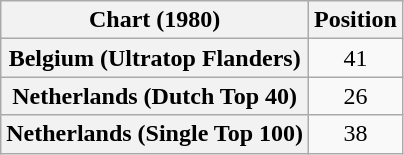<table class="wikitable sortable plainrowheaders" style="text-align:center">
<tr>
<th scope="col">Chart (1980)</th>
<th scope="col">Position</th>
</tr>
<tr>
<th scope="row">Belgium (Ultratop Flanders)</th>
<td>41</td>
</tr>
<tr>
<th scope="row">Netherlands (Dutch Top 40)</th>
<td>26</td>
</tr>
<tr>
<th scope="row">Netherlands (Single Top 100)</th>
<td>38</td>
</tr>
</table>
